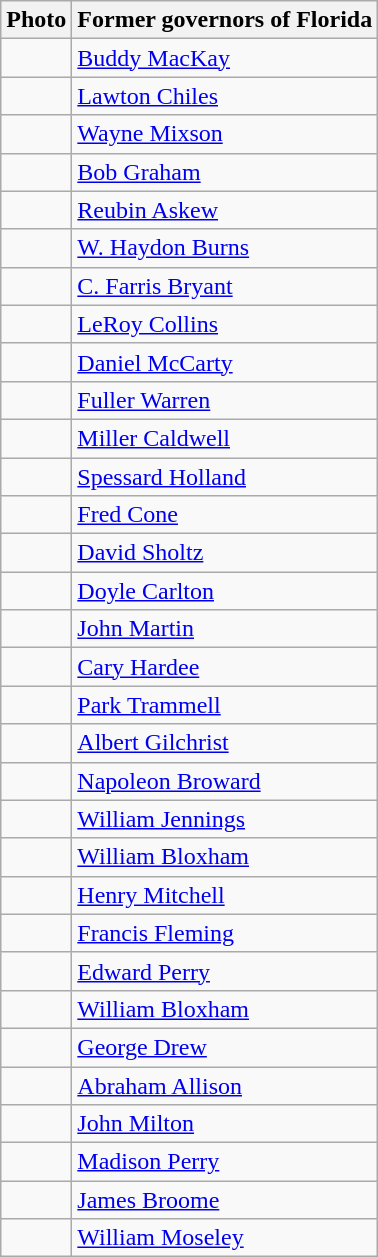<table class="wikitable">
<tr>
<th>Photo</th>
<th>Former governors of Florida</th>
</tr>
<tr>
<td></td>
<td><a href='#'>Buddy MacKay</a></td>
</tr>
<tr>
<td></td>
<td><a href='#'>Lawton Chiles</a></td>
</tr>
<tr>
<td></td>
<td><a href='#'>Wayne Mixson</a></td>
</tr>
<tr>
<td></td>
<td><a href='#'>Bob Graham</a></td>
</tr>
<tr>
<td></td>
<td><a href='#'>Reubin Askew</a></td>
</tr>
<tr>
<td></td>
<td><a href='#'>W. Haydon Burns</a></td>
</tr>
<tr>
<td></td>
<td><a href='#'>C. Farris Bryant</a></td>
</tr>
<tr>
<td></td>
<td><a href='#'>LeRoy Collins</a></td>
</tr>
<tr>
<td></td>
<td><a href='#'>Daniel McCarty</a></td>
</tr>
<tr>
<td></td>
<td><a href='#'>Fuller Warren</a></td>
</tr>
<tr>
<td></td>
<td><a href='#'>Miller Caldwell</a></td>
</tr>
<tr>
<td></td>
<td><a href='#'>Spessard Holland</a></td>
</tr>
<tr>
<td></td>
<td><a href='#'>Fred Cone</a></td>
</tr>
<tr>
<td></td>
<td><a href='#'>David Sholtz</a></td>
</tr>
<tr>
<td></td>
<td><a href='#'>Doyle Carlton</a></td>
</tr>
<tr>
<td></td>
<td><a href='#'>John Martin</a></td>
</tr>
<tr>
<td></td>
<td><a href='#'>Cary Hardee</a></td>
</tr>
<tr>
<td></td>
<td><a href='#'>Park Trammell</a></td>
</tr>
<tr>
<td></td>
<td><a href='#'>Albert Gilchrist</a></td>
</tr>
<tr>
<td></td>
<td><a href='#'>Napoleon Broward</a></td>
</tr>
<tr>
<td></td>
<td><a href='#'>William Jennings</a></td>
</tr>
<tr>
<td></td>
<td><a href='#'>William Bloxham</a></td>
</tr>
<tr>
<td></td>
<td><a href='#'>Henry Mitchell</a></td>
</tr>
<tr>
<td></td>
<td><a href='#'>Francis Fleming</a></td>
</tr>
<tr>
<td></td>
<td><a href='#'>Edward Perry</a></td>
</tr>
<tr>
<td></td>
<td><a href='#'>William Bloxham</a></td>
</tr>
<tr>
<td></td>
<td><a href='#'>George Drew</a></td>
</tr>
<tr>
<td></td>
<td><a href='#'>Abraham Allison</a></td>
</tr>
<tr>
<td></td>
<td><a href='#'>John Milton</a></td>
</tr>
<tr>
<td></td>
<td><a href='#'>Madison Perry</a></td>
</tr>
<tr>
<td></td>
<td><a href='#'>James Broome</a></td>
</tr>
<tr>
<td></td>
<td><a href='#'>William Moseley</a></td>
</tr>
</table>
